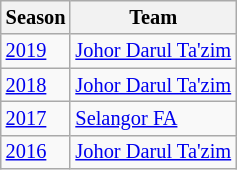<table class="wikitable sortable" style="font-size: 85%;">
<tr>
<th>Season</th>
<th>Team</th>
</tr>
<tr>
<td><a href='#'>2019</a></td>
<td> <a href='#'>Johor Darul Ta'zim</a></td>
</tr>
<tr>
<td><a href='#'>2018</a></td>
<td> <a href='#'>Johor Darul Ta'zim</a></td>
</tr>
<tr>
<td><a href='#'>2017</a></td>
<td> <a href='#'>Selangor FA</a></td>
</tr>
<tr>
<td><a href='#'>2016</a></td>
<td> <a href='#'>Johor Darul Ta'zim</a></td>
</tr>
</table>
